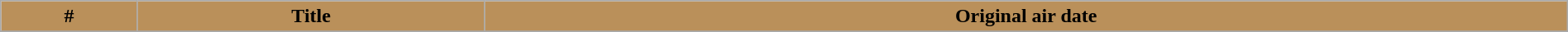<table class="wikitable plainrowheaders" style="width:100%; margin:auto; background-color: #ffffff;">
<tr>
<th style="background: #BA905A;">#</th>
<th style="background: #BA905A;">Title</th>
<th style="background: #BA905A;">Original air date</th>
</tr>
<tr>
</tr>
</table>
